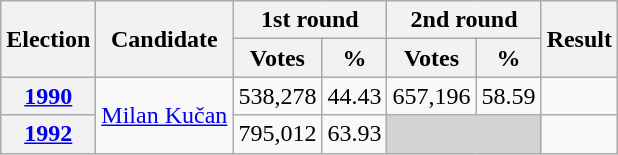<table class="wikitable">
<tr>
<th rowspan="2">Election</th>
<th rowspan="2">Candidate</th>
<th colspan="2">1st round</th>
<th colspan="2">2nd round</th>
<th rowspan="2">Result</th>
</tr>
<tr>
<th>Votes</th>
<th>%</th>
<th>Votes</th>
<th>%</th>
</tr>
<tr>
<th><a href='#'>1990</a></th>
<td rowspan="2"><a href='#'>Milan Kučan</a></td>
<td>538,278</td>
<td>44.43</td>
<td>657,196</td>
<td>58.59</td>
<td></td>
</tr>
<tr>
<th><a href='#'>1992</a></th>
<td>795,012</td>
<td>63.93</td>
<td bgcolor=lightgrey colspan=2></td>
<td></td>
</tr>
</table>
